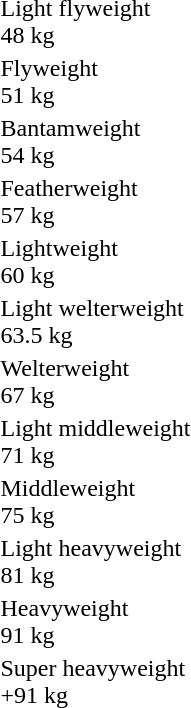<table>
<tr>
<td rowspan=2>Light flyweight<br>48 kg</td>
<td rowspan=2></td>
<td rowspan=2></td>
<td></td>
</tr>
<tr>
<td></td>
</tr>
<tr>
<td rowspan=2>Flyweight<br>51 kg</td>
<td rowspan=2></td>
<td rowspan=2></td>
<td></td>
</tr>
<tr>
<td></td>
</tr>
<tr>
<td rowspan=2>Bantamweight<br>54 kg</td>
<td rowspan=2></td>
<td rowspan=2></td>
<td></td>
</tr>
<tr>
<td></td>
</tr>
<tr>
<td rowspan=2>Featherweight<br>57 kg</td>
<td rowspan=2></td>
<td rowspan=2></td>
<td></td>
</tr>
<tr>
<td></td>
</tr>
<tr>
<td rowspan=2>Lightweight<br>60 kg</td>
<td rowspan=2></td>
<td rowspan=2></td>
<td></td>
</tr>
<tr>
<td></td>
</tr>
<tr>
<td rowspan=2>Light welterweight<br>63.5 kg</td>
<td rowspan=2></td>
<td rowspan=2></td>
<td></td>
</tr>
<tr>
<td></td>
</tr>
<tr>
<td rowspan=2>Welterweight<br>67 kg</td>
<td rowspan=2></td>
<td rowspan=2></td>
<td></td>
</tr>
<tr>
<td></td>
</tr>
<tr>
<td rowspan=2>Light middleweight<br>71 kg</td>
<td rowspan=2></td>
<td rowspan=2></td>
<td></td>
</tr>
<tr>
<td></td>
</tr>
<tr>
<td rowspan=2>Middleweight<br>75 kg</td>
<td rowspan=2></td>
<td rowspan=2></td>
<td></td>
</tr>
<tr>
<td></td>
</tr>
<tr>
<td rowspan=2>Light heavyweight<br>81 kg</td>
<td rowspan=2></td>
<td rowspan=2></td>
<td></td>
</tr>
<tr>
<td></td>
</tr>
<tr>
<td rowspan=2>Heavyweight<br>91 kg</td>
<td rowspan=2></td>
<td rowspan=2></td>
<td></td>
</tr>
<tr>
<td></td>
</tr>
<tr>
<td rowspan=2>Super heavyweight<br>+91 kg</td>
<td rowspan=2></td>
<td rowspan=2></td>
<td></td>
</tr>
<tr>
<td></td>
</tr>
</table>
